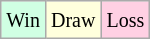<table class="wikitable">
<tr>
<td style="background-color: #d0ffe3;"><small>Win</small></td>
<td style="background-color: #ffffdd;"><small>Draw</small></td>
<td style="background-color: #ffd0e3;"><small>Loss</small></td>
</tr>
</table>
